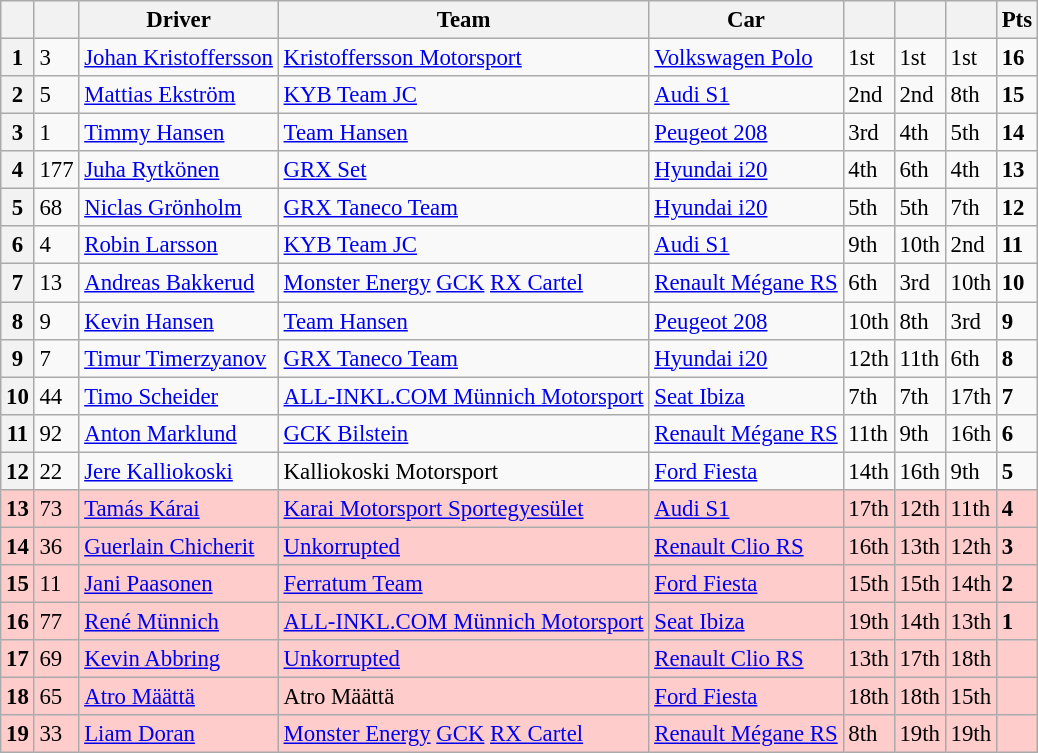<table class="wikitable" style="font-size:95%">
<tr>
<th></th>
<th></th>
<th>Driver</th>
<th>Team</th>
<th>Car</th>
<th></th>
<th></th>
<th></th>
<th>Pts</th>
</tr>
<tr>
<th>1</th>
<td>3</td>
<td> <a href='#'>Johan Kristoffersson</a></td>
<td><a href='#'>Kristoffersson Motorsport</a></td>
<td><a href='#'>Volkswagen Polo</a></td>
<td>1st</td>
<td>1st</td>
<td>1st</td>
<td><strong>16</strong></td>
</tr>
<tr>
<th>2</th>
<td>5</td>
<td> <a href='#'>Mattias Ekström</a></td>
<td><a href='#'>KYB Team JC</a></td>
<td><a href='#'>Audi S1</a></td>
<td>2nd</td>
<td>2nd</td>
<td>8th</td>
<td><strong>15</strong></td>
</tr>
<tr>
<th>3</th>
<td>1</td>
<td> <a href='#'>Timmy Hansen</a></td>
<td><a href='#'>Team Hansen</a></td>
<td><a href='#'>Peugeot 208</a></td>
<td>3rd</td>
<td>4th</td>
<td>5th</td>
<td><strong>14</strong></td>
</tr>
<tr>
<th>4</th>
<td>177</td>
<td> <a href='#'>Juha Rytkönen</a></td>
<td><a href='#'>GRX Set</a></td>
<td><a href='#'>Hyundai i20</a></td>
<td>4th</td>
<td>6th</td>
<td>4th</td>
<td><strong>13</strong></td>
</tr>
<tr>
<th>5</th>
<td>68</td>
<td> <a href='#'>Niclas Grönholm</a></td>
<td><a href='#'>GRX Taneco Team</a></td>
<td><a href='#'>Hyundai i20</a></td>
<td>5th</td>
<td>5th</td>
<td>7th</td>
<td><strong>12</strong></td>
</tr>
<tr>
<th>6</th>
<td>4</td>
<td> <a href='#'>Robin Larsson</a></td>
<td><a href='#'>KYB Team JC</a></td>
<td><a href='#'>Audi S1</a></td>
<td>9th</td>
<td>10th</td>
<td>2nd</td>
<td><strong>11</strong></td>
</tr>
<tr>
<th>7</th>
<td>13</td>
<td> <a href='#'>Andreas Bakkerud</a></td>
<td><a href='#'>Monster Energy</a> <a href='#'>GCK</a> <a href='#'>RX Cartel</a></td>
<td><a href='#'>Renault Mégane RS</a></td>
<td>6th</td>
<td>3rd</td>
<td>10th</td>
<td><strong>10</strong></td>
</tr>
<tr>
<th>8</th>
<td>9</td>
<td> <a href='#'>Kevin Hansen</a></td>
<td><a href='#'>Team Hansen</a></td>
<td><a href='#'>Peugeot 208</a></td>
<td>10th</td>
<td>8th</td>
<td>3rd</td>
<td><strong>9</strong></td>
</tr>
<tr>
<th>9</th>
<td>7</td>
<td> <a href='#'>Timur Timerzyanov</a></td>
<td><a href='#'>GRX Taneco Team</a></td>
<td><a href='#'>Hyundai i20</a></td>
<td>12th</td>
<td>11th</td>
<td>6th</td>
<td><strong>8</strong></td>
</tr>
<tr>
<th>10</th>
<td>44</td>
<td> <a href='#'>Timo Scheider</a></td>
<td><a href='#'>ALL-INKL.COM Münnich Motorsport</a></td>
<td><a href='#'>Seat Ibiza</a></td>
<td>7th</td>
<td>7th</td>
<td>17th</td>
<td><strong>7</strong></td>
</tr>
<tr>
<th>11</th>
<td>92</td>
<td> <a href='#'>Anton Marklund</a></td>
<td><a href='#'>GCK Bilstein</a></td>
<td><a href='#'>Renault Mégane RS</a></td>
<td>11th</td>
<td>9th</td>
<td>16th</td>
<td><strong>6</strong></td>
</tr>
<tr>
<th>12</th>
<td>22</td>
<td> <a href='#'>Jere Kalliokoski</a></td>
<td>Kalliokoski Motorsport</td>
<td><a href='#'>Ford Fiesta</a></td>
<td>14th</td>
<td>16th</td>
<td>9th</td>
<td><strong>5</strong></td>
</tr>
<tr>
<th style="background:#ffcccc;">13</th>
<td style="background:#ffcccc;">73</td>
<td style="background:#ffcccc;"> <a href='#'>Tamás Kárai</a></td>
<td style="background:#ffcccc;"><a href='#'>Karai Motorsport Sportegyesület</a></td>
<td style="background:#ffcccc;"><a href='#'>Audi S1</a></td>
<td style="background:#ffcccc;">17th</td>
<td style="background:#ffcccc;">12th</td>
<td style="background:#ffcccc;">11th</td>
<td style="background:#ffcccc;"><strong>4</strong></td>
</tr>
<tr>
<th style="background:#ffcccc;">14</th>
<td style="background:#ffcccc;">36</td>
<td style="background:#ffcccc;"> <a href='#'>Guerlain Chicherit</a></td>
<td style="background:#ffcccc;"><a href='#'>Unkorrupted</a></td>
<td style="background:#ffcccc;"><a href='#'>Renault Clio RS</a></td>
<td style="background:#ffcccc;">16th</td>
<td style="background:#ffcccc;">13th</td>
<td style="background:#ffcccc;">12th</td>
<td style="background:#ffcccc;"><strong>3</strong></td>
</tr>
<tr>
<th style="background:#ffcccc;">15</th>
<td style="background:#ffcccc;">11</td>
<td style="background:#ffcccc;"> <a href='#'>Jani Paasonen</a></td>
<td style="background:#ffcccc;"><a href='#'>Ferratum Team</a></td>
<td style="background:#ffcccc;"><a href='#'>Ford Fiesta</a></td>
<td style="background:#ffcccc;">15th</td>
<td style="background:#ffcccc;">15th</td>
<td style="background:#ffcccc;">14th</td>
<td style="background:#ffcccc;"><strong>2</strong></td>
</tr>
<tr>
<th style="background:#ffcccc;">16</th>
<td style="background:#ffcccc;">77</td>
<td style="background:#ffcccc;"> <a href='#'>René Münnich</a></td>
<td style="background:#ffcccc;"><a href='#'>ALL-INKL.COM Münnich Motorsport</a></td>
<td style="background:#ffcccc;"><a href='#'>Seat Ibiza</a></td>
<td style="background:#ffcccc;">19th</td>
<td style="background:#ffcccc;">14th</td>
<td style="background:#ffcccc;">13th</td>
<td style="background:#ffcccc;"><strong>1</strong></td>
</tr>
<tr>
<th style="background:#ffcccc;">17</th>
<td style="background:#ffcccc;">69</td>
<td style="background:#ffcccc;"> <a href='#'>Kevin Abbring</a></td>
<td style="background:#ffcccc;"><a href='#'>Unkorrupted</a></td>
<td style="background:#ffcccc;"><a href='#'>Renault Clio RS</a></td>
<td style="background:#ffcccc;">13th</td>
<td style="background:#ffcccc;">17th</td>
<td style="background:#ffcccc;">18th</td>
<td style="background:#ffcccc;"></td>
</tr>
<tr>
<th style="background:#ffcccc;">18</th>
<td style="background:#ffcccc;">65</td>
<td style="background:#ffcccc;"> <a href='#'>Atro Määttä</a></td>
<td style="background:#ffcccc;">Atro Määttä</td>
<td style="background:#ffcccc;"><a href='#'>Ford Fiesta</a></td>
<td style="background:#ffcccc;">18th</td>
<td style="background:#ffcccc;">18th</td>
<td style="background:#ffcccc;">15th</td>
<td style="background:#ffcccc;"></td>
</tr>
<tr>
<th style="background:#ffcccc;">19</th>
<td style="background:#ffcccc;">33</td>
<td style="background:#ffcccc;"> <a href='#'>Liam Doran</a></td>
<td style="background:#ffcccc;"><a href='#'>Monster Energy</a> <a href='#'>GCK</a> <a href='#'>RX Cartel</a></td>
<td style="background:#ffcccc;"><a href='#'>Renault Mégane RS</a></td>
<td style="background:#ffcccc;">8th</td>
<td style="background:#ffcccc;">19th</td>
<td style="background:#ffcccc;">19th</td>
<td style="background:#ffcccc;"></td>
</tr>
</table>
